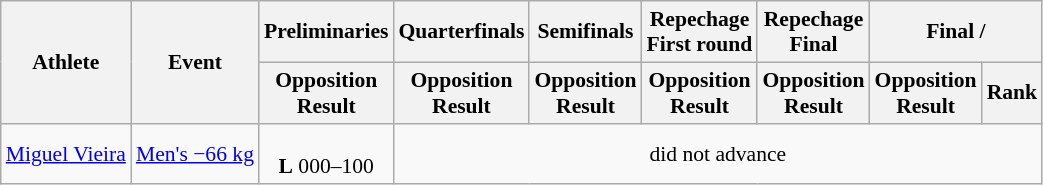<table class="wikitable" style="font-size:90%">
<tr>
<th rowspan="2">Athlete</th>
<th rowspan="2">Event</th>
<th>Preliminaries</th>
<th>Quarterfinals</th>
<th>Semifinals</th>
<th>Repechage<br>First round</th>
<th>Repechage<br>Final</th>
<th colspan="2">Final / </th>
</tr>
<tr>
<th>Opposition<br>Result</th>
<th>Opposition<br>Result</th>
<th>Opposition<br>Result</th>
<th>Opposition<br>Result</th>
<th>Opposition<br>Result</th>
<th>Opposition<br>Result</th>
<th>Rank</th>
</tr>
<tr align=center>
<td><a href='#'>Miguel Vieira</a></td>
<td><a href='#'>Men's −66 kg</a></td>
<td><br> <strong>L</strong> 000–100</td>
<td colspan="6">did not advance</td>
</tr>
</table>
